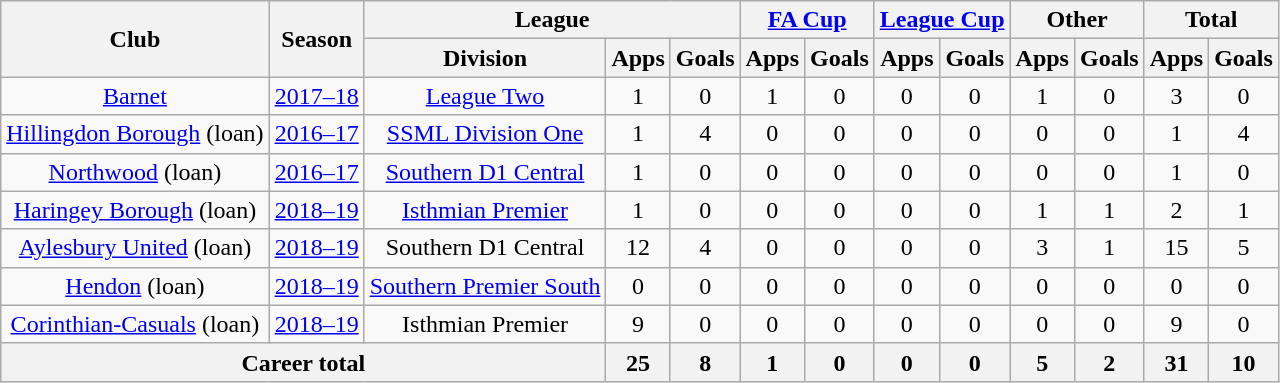<table class="wikitable" style="text-align:center">
<tr>
<th rowspan=2>Club</th>
<th rowspan=2>Season</th>
<th colspan=3>League</th>
<th colspan=2><a href='#'>FA Cup</a></th>
<th colspan=2><a href='#'>League Cup</a></th>
<th colspan=2>Other</th>
<th colspan=2>Total</th>
</tr>
<tr>
<th>Division</th>
<th>Apps</th>
<th>Goals</th>
<th>Apps</th>
<th>Goals</th>
<th>Apps</th>
<th>Goals</th>
<th>Apps</th>
<th>Goals</th>
<th>Apps</th>
<th>Goals</th>
</tr>
<tr>
<td><a href='#'>Barnet</a></td>
<td><a href='#'>2017–18</a></td>
<td><a href='#'>League Two</a></td>
<td>1</td>
<td>0</td>
<td>1</td>
<td>0</td>
<td>0</td>
<td>0</td>
<td>1</td>
<td>0</td>
<td>3</td>
<td>0</td>
</tr>
<tr>
<td><a href='#'>Hillingdon Borough</a> (loan)</td>
<td><a href='#'>2016–17</a></td>
<td><a href='#'>SSML Division One</a></td>
<td>1</td>
<td>4</td>
<td>0</td>
<td>0</td>
<td>0</td>
<td>0</td>
<td>0</td>
<td>0</td>
<td>1</td>
<td>4</td>
</tr>
<tr>
<td><a href='#'>Northwood</a> (loan)</td>
<td><a href='#'>2016–17</a></td>
<td><a href='#'>Southern D1 Central</a></td>
<td>1</td>
<td>0</td>
<td>0</td>
<td>0</td>
<td>0</td>
<td>0</td>
<td>0</td>
<td>0</td>
<td>1</td>
<td>0</td>
</tr>
<tr>
<td><a href='#'>Haringey Borough</a> (loan)</td>
<td><a href='#'>2018–19</a></td>
<td><a href='#'>Isthmian Premier</a></td>
<td>1</td>
<td>0</td>
<td>0</td>
<td>0</td>
<td>0</td>
<td>0</td>
<td>1</td>
<td>1</td>
<td>2</td>
<td>1</td>
</tr>
<tr>
<td><a href='#'>Aylesbury United</a> (loan)</td>
<td><a href='#'>2018–19</a></td>
<td>Southern D1 Central</td>
<td>12</td>
<td>4</td>
<td>0</td>
<td>0</td>
<td>0</td>
<td>0</td>
<td>3</td>
<td>1</td>
<td>15</td>
<td>5</td>
</tr>
<tr>
<td><a href='#'>Hendon</a> (loan)</td>
<td><a href='#'>2018–19</a></td>
<td><a href='#'>Southern Premier South</a></td>
<td>0</td>
<td>0</td>
<td>0</td>
<td>0</td>
<td>0</td>
<td>0</td>
<td>0</td>
<td>0</td>
<td>0</td>
<td>0</td>
</tr>
<tr>
<td><a href='#'>Corinthian-Casuals</a> (loan)</td>
<td><a href='#'>2018–19</a></td>
<td>Isthmian Premier</td>
<td>9</td>
<td>0</td>
<td>0</td>
<td>0</td>
<td>0</td>
<td>0</td>
<td>0</td>
<td>0</td>
<td>9</td>
<td>0</td>
</tr>
<tr>
<th colspan="3">Career total</th>
<th>25</th>
<th>8</th>
<th>1</th>
<th>0</th>
<th>0</th>
<th>0</th>
<th>5</th>
<th>2</th>
<th>31</th>
<th>10</th>
</tr>
</table>
